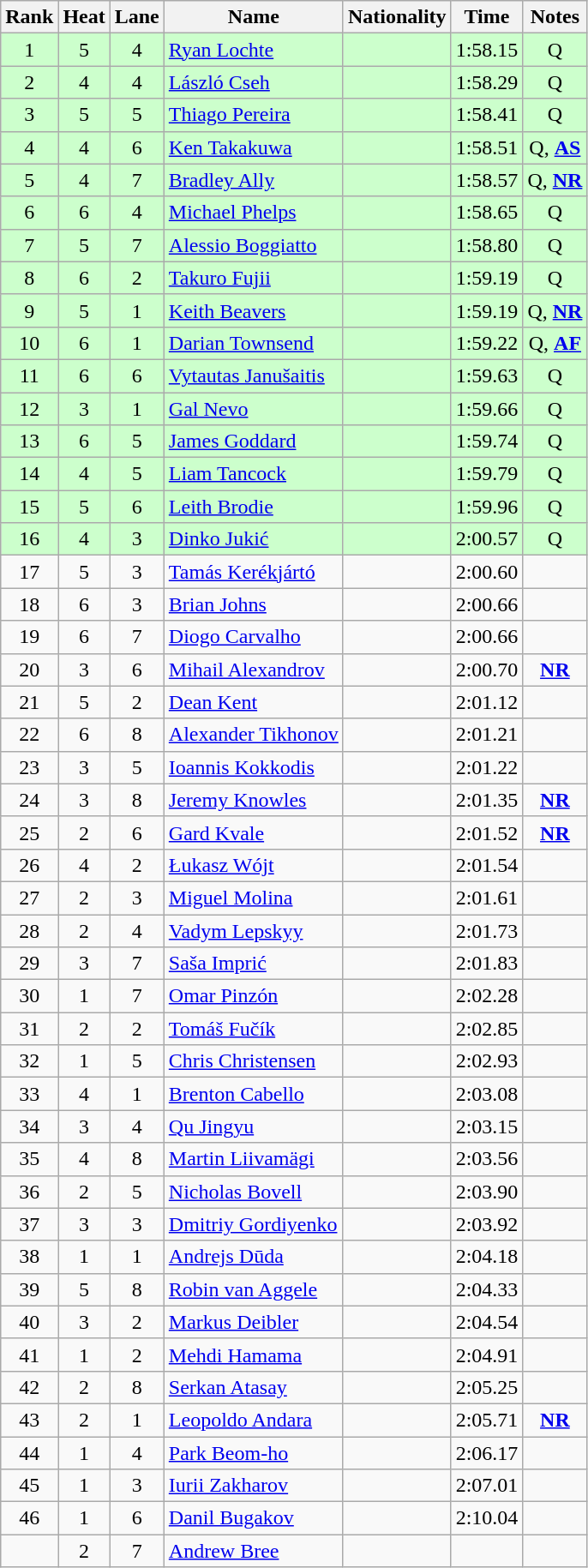<table class="wikitable sortable" style="text-align:center">
<tr>
<th>Rank</th>
<th>Heat</th>
<th>Lane</th>
<th>Name</th>
<th>Nationality</th>
<th>Time</th>
<th>Notes</th>
</tr>
<tr bgcolor=ccffcc>
<td>1</td>
<td>5</td>
<td>4</td>
<td align=left><a href='#'>Ryan Lochte</a></td>
<td align=left></td>
<td>1:58.15</td>
<td>Q</td>
</tr>
<tr bgcolor=ccffcc>
<td>2</td>
<td>4</td>
<td>4</td>
<td align=left><a href='#'>László Cseh</a></td>
<td align=left></td>
<td>1:58.29</td>
<td>Q</td>
</tr>
<tr bgcolor=ccffcc>
<td>3</td>
<td>5</td>
<td>5</td>
<td align=left><a href='#'>Thiago Pereira</a></td>
<td align=left></td>
<td>1:58.41</td>
<td>Q</td>
</tr>
<tr bgcolor=ccffcc>
<td>4</td>
<td>4</td>
<td>6</td>
<td align=left><a href='#'>Ken Takakuwa</a></td>
<td align=left></td>
<td>1:58.51</td>
<td>Q, <strong><a href='#'>AS</a></strong></td>
</tr>
<tr bgcolor=ccffcc>
<td>5</td>
<td>4</td>
<td>7</td>
<td align=left><a href='#'>Bradley Ally</a></td>
<td align=left></td>
<td>1:58.57</td>
<td>Q, <strong><a href='#'>NR</a></strong></td>
</tr>
<tr bgcolor=ccffcc>
<td>6</td>
<td>6</td>
<td>4</td>
<td align=left><a href='#'>Michael Phelps</a></td>
<td align=left></td>
<td>1:58.65</td>
<td>Q</td>
</tr>
<tr bgcolor=ccffcc>
<td>7</td>
<td>5</td>
<td>7</td>
<td align=left><a href='#'>Alessio Boggiatto</a></td>
<td align=left></td>
<td>1:58.80</td>
<td>Q</td>
</tr>
<tr bgcolor=ccffcc>
<td>8</td>
<td>6</td>
<td>2</td>
<td align=left><a href='#'>Takuro Fujii</a></td>
<td align=left></td>
<td>1:59.19</td>
<td>Q</td>
</tr>
<tr bgcolor=ccffcc>
<td>9</td>
<td>5</td>
<td>1</td>
<td align=left><a href='#'>Keith Beavers</a></td>
<td align=left></td>
<td>1:59.19</td>
<td>Q, <strong><a href='#'>NR</a></strong></td>
</tr>
<tr bgcolor=ccffcc>
<td>10</td>
<td>6</td>
<td>1</td>
<td align=left><a href='#'>Darian Townsend</a></td>
<td align=left></td>
<td>1:59.22</td>
<td>Q, <strong><a href='#'>AF</a></strong></td>
</tr>
<tr bgcolor=ccffcc>
<td>11</td>
<td>6</td>
<td>6</td>
<td align=left><a href='#'>Vytautas Janušaitis</a></td>
<td align=left></td>
<td>1:59.63</td>
<td>Q</td>
</tr>
<tr bgcolor=ccffcc>
<td>12</td>
<td>3</td>
<td>1</td>
<td align=left><a href='#'>Gal Nevo</a></td>
<td align=left></td>
<td>1:59.66</td>
<td>Q</td>
</tr>
<tr bgcolor=ccffcc>
<td>13</td>
<td>6</td>
<td>5</td>
<td align=left><a href='#'>James Goddard</a></td>
<td align=left></td>
<td>1:59.74</td>
<td>Q</td>
</tr>
<tr bgcolor=ccffcc>
<td>14</td>
<td>4</td>
<td>5</td>
<td align=left><a href='#'>Liam Tancock</a></td>
<td align=left></td>
<td>1:59.79</td>
<td>Q</td>
</tr>
<tr bgcolor=ccffcc>
<td>15</td>
<td>5</td>
<td>6</td>
<td align=left><a href='#'>Leith Brodie</a></td>
<td align=left></td>
<td>1:59.96</td>
<td>Q</td>
</tr>
<tr bgcolor=ccffcc>
<td>16</td>
<td>4</td>
<td>3</td>
<td align=left><a href='#'>Dinko Jukić</a></td>
<td align=left></td>
<td>2:00.57</td>
<td>Q</td>
</tr>
<tr>
<td>17</td>
<td>5</td>
<td>3</td>
<td align=left><a href='#'>Tamás Kerékjártó</a></td>
<td align=left></td>
<td>2:00.60</td>
<td></td>
</tr>
<tr>
<td>18</td>
<td>6</td>
<td>3</td>
<td align=left><a href='#'>Brian Johns</a></td>
<td align=left></td>
<td>2:00.66</td>
<td></td>
</tr>
<tr>
<td>19</td>
<td>6</td>
<td>7</td>
<td align=left><a href='#'>Diogo Carvalho</a></td>
<td align=left></td>
<td>2:00.66</td>
<td></td>
</tr>
<tr>
<td>20</td>
<td>3</td>
<td>6</td>
<td align=left><a href='#'>Mihail Alexandrov</a></td>
<td align=left></td>
<td>2:00.70</td>
<td><strong><a href='#'>NR</a></strong></td>
</tr>
<tr>
<td>21</td>
<td>5</td>
<td>2</td>
<td align=left><a href='#'>Dean Kent</a></td>
<td align=left></td>
<td>2:01.12</td>
<td></td>
</tr>
<tr>
<td>22</td>
<td>6</td>
<td>8</td>
<td align=left><a href='#'>Alexander Tikhonov</a></td>
<td align=left></td>
<td>2:01.21</td>
<td></td>
</tr>
<tr>
<td>23</td>
<td>3</td>
<td>5</td>
<td align=left><a href='#'>Ioannis Kokkodis</a></td>
<td align=left></td>
<td>2:01.22</td>
<td></td>
</tr>
<tr>
<td>24</td>
<td>3</td>
<td>8</td>
<td align=left><a href='#'>Jeremy Knowles</a></td>
<td align=left></td>
<td>2:01.35</td>
<td><strong><a href='#'>NR</a></strong></td>
</tr>
<tr>
<td>25</td>
<td>2</td>
<td>6</td>
<td align=left><a href='#'>Gard Kvale</a></td>
<td align=left></td>
<td>2:01.52</td>
<td><strong><a href='#'>NR</a></strong></td>
</tr>
<tr>
<td>26</td>
<td>4</td>
<td>2</td>
<td align=left><a href='#'>Łukasz Wójt</a></td>
<td align=left></td>
<td>2:01.54</td>
<td></td>
</tr>
<tr>
<td>27</td>
<td>2</td>
<td>3</td>
<td align=left><a href='#'>Miguel Molina</a></td>
<td align=left></td>
<td>2:01.61</td>
<td></td>
</tr>
<tr>
<td>28</td>
<td>2</td>
<td>4</td>
<td align=left><a href='#'>Vadym Lepskyy</a></td>
<td align=left></td>
<td>2:01.73</td>
<td></td>
</tr>
<tr>
<td>29</td>
<td>3</td>
<td>7</td>
<td align=left><a href='#'>Saša Imprić</a></td>
<td align=left></td>
<td>2:01.83</td>
<td></td>
</tr>
<tr>
<td>30</td>
<td>1</td>
<td>7</td>
<td align=left><a href='#'>Omar Pinzón</a></td>
<td align=left></td>
<td>2:02.28</td>
<td></td>
</tr>
<tr>
<td>31</td>
<td>2</td>
<td>2</td>
<td align=left><a href='#'>Tomáš Fučík</a></td>
<td align=left></td>
<td>2:02.85</td>
<td></td>
</tr>
<tr>
<td>32</td>
<td>1</td>
<td>5</td>
<td align=left><a href='#'>Chris Christensen</a></td>
<td align=left></td>
<td>2:02.93</td>
<td></td>
</tr>
<tr>
<td>33</td>
<td>4</td>
<td>1</td>
<td align=left><a href='#'>Brenton Cabello</a></td>
<td align=left></td>
<td>2:03.08</td>
<td></td>
</tr>
<tr>
<td>34</td>
<td>3</td>
<td>4</td>
<td align=left><a href='#'>Qu Jingyu</a></td>
<td align=left></td>
<td>2:03.15</td>
<td></td>
</tr>
<tr>
<td>35</td>
<td>4</td>
<td>8</td>
<td align=left><a href='#'>Martin Liivamägi</a></td>
<td align=left></td>
<td>2:03.56</td>
<td></td>
</tr>
<tr>
<td>36</td>
<td>2</td>
<td>5</td>
<td align=left><a href='#'>Nicholas Bovell</a></td>
<td align=left></td>
<td>2:03.90</td>
<td></td>
</tr>
<tr>
<td>37</td>
<td>3</td>
<td>3</td>
<td align=left><a href='#'>Dmitriy Gordiyenko</a></td>
<td align=left></td>
<td>2:03.92</td>
<td></td>
</tr>
<tr>
<td>38</td>
<td>1</td>
<td>1</td>
<td align=left><a href='#'>Andrejs Dūda</a></td>
<td align=left></td>
<td>2:04.18</td>
<td></td>
</tr>
<tr>
<td>39</td>
<td>5</td>
<td>8</td>
<td align=left><a href='#'>Robin van Aggele</a></td>
<td align=left></td>
<td>2:04.33</td>
<td></td>
</tr>
<tr>
<td>40</td>
<td>3</td>
<td>2</td>
<td align=left><a href='#'>Markus Deibler</a></td>
<td align=left></td>
<td>2:04.54</td>
<td></td>
</tr>
<tr>
<td>41</td>
<td>1</td>
<td>2</td>
<td align=left><a href='#'>Mehdi Hamama</a></td>
<td align=left></td>
<td>2:04.91</td>
<td></td>
</tr>
<tr>
<td>42</td>
<td>2</td>
<td>8</td>
<td align=left><a href='#'>Serkan Atasay</a></td>
<td align=left></td>
<td>2:05.25</td>
<td></td>
</tr>
<tr>
<td>43</td>
<td>2</td>
<td>1</td>
<td align=left><a href='#'>Leopoldo Andara</a></td>
<td align=left></td>
<td>2:05.71</td>
<td><strong><a href='#'>NR</a></strong></td>
</tr>
<tr>
<td>44</td>
<td>1</td>
<td>4</td>
<td align=left><a href='#'>Park Beom-ho</a></td>
<td align=left></td>
<td>2:06.17</td>
<td></td>
</tr>
<tr>
<td>45</td>
<td>1</td>
<td>3</td>
<td align=left><a href='#'>Iurii Zakharov</a></td>
<td align=left></td>
<td>2:07.01</td>
<td></td>
</tr>
<tr>
<td>46</td>
<td>1</td>
<td>6</td>
<td align=left><a href='#'>Danil Bugakov</a></td>
<td align=left></td>
<td>2:10.04</td>
<td></td>
</tr>
<tr>
<td></td>
<td>2</td>
<td>7</td>
<td align=left><a href='#'>Andrew Bree</a></td>
<td align=left></td>
<td></td>
<td></td>
</tr>
</table>
